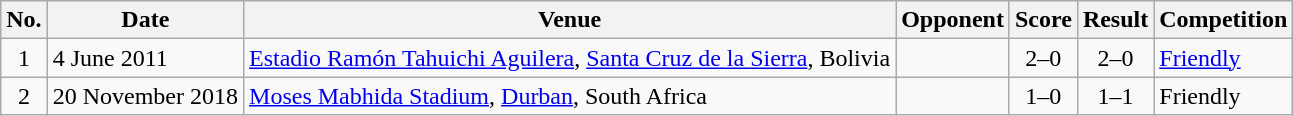<table class="wikitable sortable">
<tr>
<th scope="col">No.</th>
<th scope="col">Date</th>
<th scope="col">Venue</th>
<th scope="col">Opponent</th>
<th scope="col">Score</th>
<th scope="col">Result</th>
<th scope="col">Competition</th>
</tr>
<tr>
<td align="center">1</td>
<td>4 June 2011</td>
<td><a href='#'>Estadio Ramón Tahuichi Aguilera</a>, <a href='#'>Santa Cruz de la Sierra</a>, Bolivia</td>
<td></td>
<td align="center">2–0</td>
<td align="center">2–0</td>
<td><a href='#'>Friendly</a></td>
</tr>
<tr>
<td align="center">2</td>
<td>20 November 2018</td>
<td><a href='#'>Moses Mabhida Stadium</a>, <a href='#'>Durban</a>, South Africa</td>
<td></td>
<td align="center">1–0</td>
<td align="center">1–1</td>
<td>Friendly</td>
</tr>
</table>
